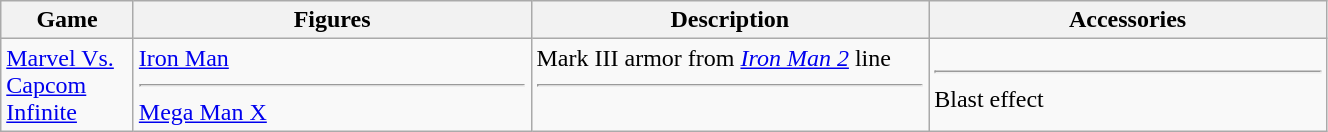<table class="wikitable" width="70%">
<tr>
<th width="10%">Game</th>
<th width="30%">Figures</th>
<th width="30%">Description</th>
<th width="30%">Accessories</th>
</tr>
<tr>
<td><a href='#'>Marvel Vs. Capcom Infinite</a></td>
<td><a href='#'>Iron Man</a><hr><a href='#'>Mega Man X</a></td>
<td>Mark III armor from <em><a href='#'>Iron Man 2</a></em> line<hr> </td>
<td><hr>Blast effect</td>
</tr>
</table>
